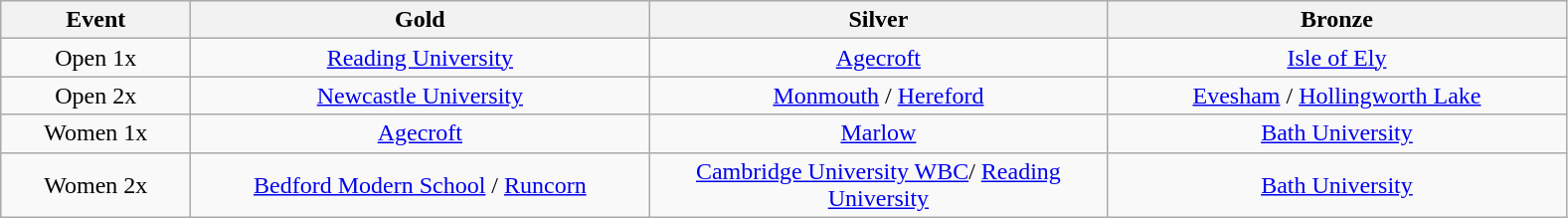<table class="wikitable" style="text-align:center">
<tr>
<th width=120>Event</th>
<th width=300>Gold</th>
<th width=300>Silver</th>
<th width=300>Bronze</th>
</tr>
<tr>
<td>Open 1x</td>
<td><a href='#'>Reading University</a></td>
<td><a href='#'>Agecroft</a></td>
<td><a href='#'>Isle of Ely</a></td>
</tr>
<tr>
<td>Open 2x</td>
<td><a href='#'>Newcastle University</a></td>
<td><a href='#'>Monmouth</a> / <a href='#'>Hereford</a></td>
<td><a href='#'>Evesham</a> / <a href='#'>Hollingworth Lake</a></td>
</tr>
<tr>
<td>Women 1x</td>
<td><a href='#'>Agecroft</a></td>
<td><a href='#'>Marlow</a></td>
<td><a href='#'>Bath University</a></td>
</tr>
<tr>
<td>Women 2x</td>
<td><a href='#'>Bedford Modern School</a> / <a href='#'>Runcorn</a></td>
<td><a href='#'>Cambridge University WBC</a>/ <a href='#'>Reading University</a></td>
<td><a href='#'>Bath University</a></td>
</tr>
</table>
